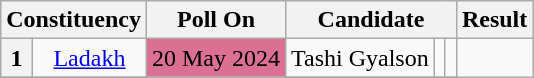<table class="wikitable " style="text-align:center;">
<tr>
<th colspan="2">Constituency</th>
<th>Poll On</th>
<th colspan="3">Candidate</th>
<th>Result</th>
</tr>
<tr>
<th>1</th>
<td><a href='#'>Ladakh</a></td>
<td bgcolor=#DB7093>20 May 2024</td>
<td>Tashi Gyalson</td>
<td></td>
<td></td>
</tr>
<tr>
</tr>
</table>
